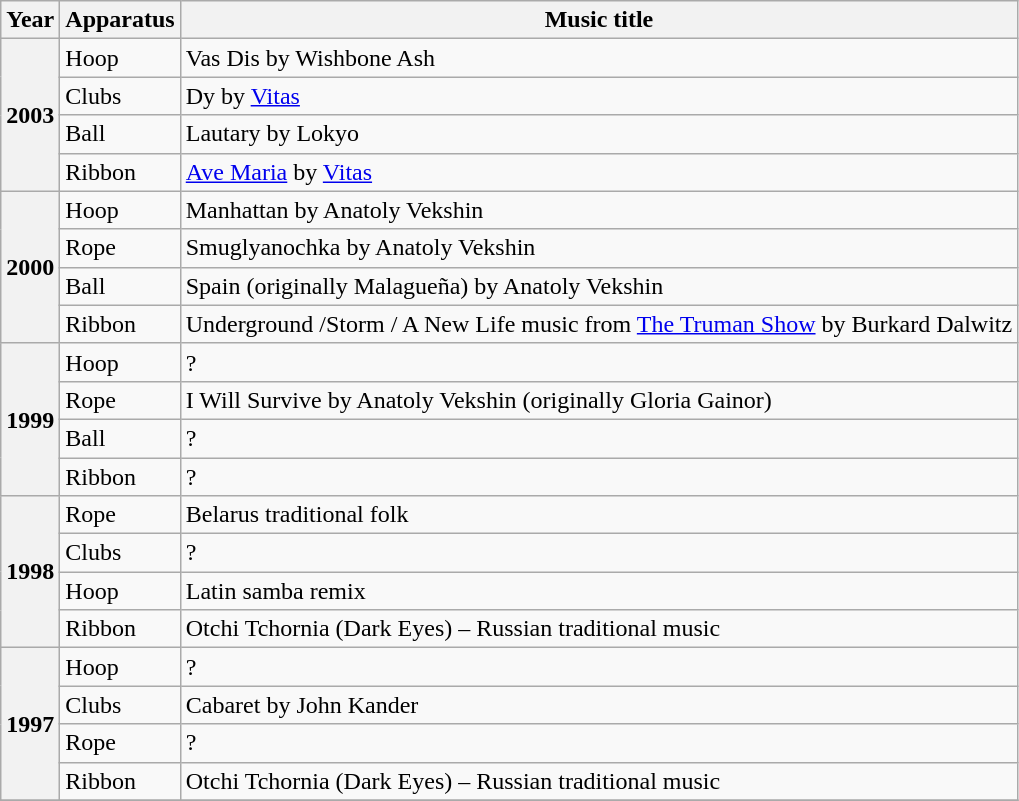<table class="wikitable plainrowheaders">
<tr>
<th scope=col>Year</th>
<th scope=col>Apparatus</th>
<th scope=col>Music title </th>
</tr>
<tr>
<th scope=row rowspan=4>2003</th>
<td>Hoop</td>
<td>Vas Dis by Wishbone Ash</td>
</tr>
<tr>
<td>Clubs</td>
<td>Dy by <a href='#'>Vitas</a></td>
</tr>
<tr>
<td>Ball</td>
<td>Lautary by Lokyo</td>
</tr>
<tr>
<td>Ribbon</td>
<td><a href='#'>Ave Maria</a> by <a href='#'>Vitas</a></td>
</tr>
<tr>
<th scope=row rowspan=4>2000</th>
<td>Hoop</td>
<td>Manhattan by Anatoly Vekshin</td>
</tr>
<tr>
<td>Rope</td>
<td>Smuglyanochka 	by Anatoly Vekshin</td>
</tr>
<tr>
<td>Ball</td>
<td>Spain (originally Malagueña) by Anatoly Vekshin</td>
</tr>
<tr>
<td>Ribbon</td>
<td>Underground /Storm / A New Life music from <a href='#'>The Truman Show</a> by Burkard Dalwitz</td>
</tr>
<tr>
<th scope=row rowspan=4>1999</th>
<td>Hoop</td>
<td>?</td>
</tr>
<tr>
<td>Rope</td>
<td>I Will Survive by Anatoly Vekshin (originally Gloria Gainor)</td>
</tr>
<tr>
<td>Ball</td>
<td>?</td>
</tr>
<tr>
<td>Ribbon</td>
<td>?</td>
</tr>
<tr>
<th scope=row rowspan=4>1998</th>
<td>Rope</td>
<td>Belarus traditional folk</td>
</tr>
<tr>
<td>Clubs</td>
<td>?</td>
</tr>
<tr>
<td>Hoop</td>
<td>Latin samba remix</td>
</tr>
<tr>
<td>Ribbon</td>
<td>Otchi Tchornia (Dark Eyes) – Russian traditional music</td>
</tr>
<tr>
<th scope=row rowspan=4>1997</th>
<td>Hoop</td>
<td>?</td>
</tr>
<tr>
<td>Clubs</td>
<td>Cabaret by John Kander</td>
</tr>
<tr>
<td>Rope</td>
<td>?</td>
</tr>
<tr>
<td>Ribbon</td>
<td>Otchi Tchornia (Dark Eyes) – Russian traditional music</td>
</tr>
<tr>
</tr>
</table>
